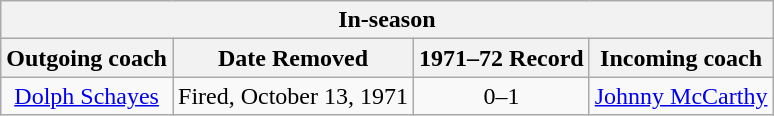<table class="wikitable" border="1" style="text-align: center">
<tr>
<th colspan="4">In-season</th>
</tr>
<tr>
<th>Outgoing coach</th>
<th>Date Removed</th>
<th>1971–72 Record</th>
<th>Incoming coach</th>
</tr>
<tr>
<td><a href='#'>Dolph Schayes</a></td>
<td>Fired, October 13, 1971</td>
<td>0–1</td>
<td><a href='#'>Johnny McCarthy</a></td>
</tr>
</table>
